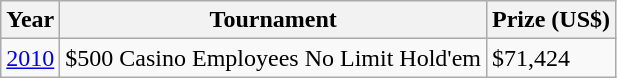<table class="wikitable">
<tr>
<th>Year</th>
<th>Tournament</th>
<th>Prize (US$)</th>
</tr>
<tr>
<td><a href='#'>2010</a></td>
<td>$500 Casino Employees No Limit Hold'em</td>
<td>$71,424</td>
</tr>
</table>
